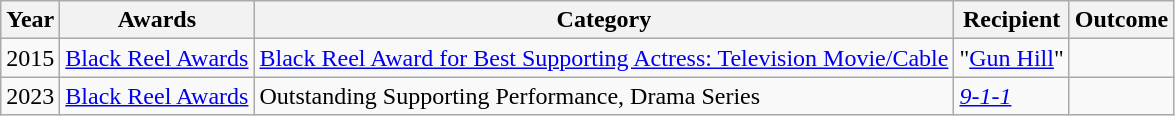<table class="wikitable sortable">
<tr>
<th>Year</th>
<th>Awards</th>
<th>Category</th>
<th>Recipient</th>
<th>Outcome</th>
</tr>
<tr>
<td>2015</td>
<td><a href='#'>Black Reel Awards</a></td>
<td><a href='#'>Black Reel Award for Best Supporting Actress: Television Movie/Cable</a></td>
<td>"<a href='#'>Gun Hill</a>"</td>
<td></td>
</tr>
<tr>
<td>2023</td>
<td><a href='#'>Black Reel Awards</a></td>
<td>Outstanding Supporting Performance, Drama Series</td>
<td><em><a href='#'>9-1-1</a></em></td>
<td></td>
</tr>
</table>
